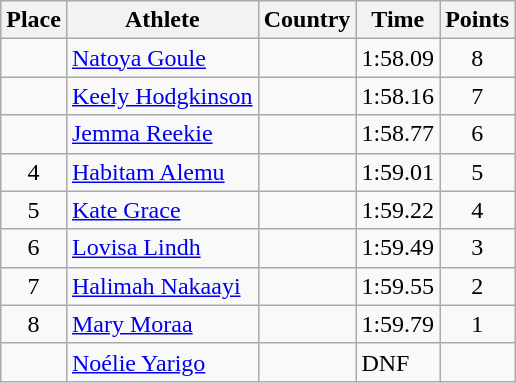<table class="wikitable">
<tr>
<th>Place</th>
<th>Athlete</th>
<th>Country</th>
<th>Time</th>
<th>Points</th>
</tr>
<tr>
<td align=center></td>
<td><a href='#'>Natoya Goule</a></td>
<td></td>
<td>1:58.09</td>
<td align=center>8</td>
</tr>
<tr>
<td align=center></td>
<td><a href='#'>Keely Hodgkinson</a></td>
<td></td>
<td>1:58.16</td>
<td align=center>7</td>
</tr>
<tr>
<td align=center></td>
<td><a href='#'>Jemma Reekie</a></td>
<td></td>
<td>1:58.77</td>
<td align=center>6</td>
</tr>
<tr>
<td align=center>4</td>
<td><a href='#'>Habitam Alemu</a></td>
<td></td>
<td>1:59.01</td>
<td align=center>5</td>
</tr>
<tr>
<td align=center>5</td>
<td><a href='#'>Kate Grace</a></td>
<td></td>
<td>1:59.22</td>
<td align=center>4</td>
</tr>
<tr>
<td align=center>6</td>
<td><a href='#'>Lovisa Lindh</a></td>
<td></td>
<td>1:59.49</td>
<td align=center>3</td>
</tr>
<tr>
<td align=center>7</td>
<td><a href='#'>Halimah Nakaayi</a></td>
<td></td>
<td>1:59.55</td>
<td align=center>2</td>
</tr>
<tr>
<td align=center>8</td>
<td><a href='#'>Mary Moraa</a></td>
<td></td>
<td>1:59.79</td>
<td align=center>1</td>
</tr>
<tr>
<td align=center></td>
<td><a href='#'>Noélie Yarigo</a></td>
<td></td>
<td>DNF</td>
<td align=center></td>
</tr>
</table>
